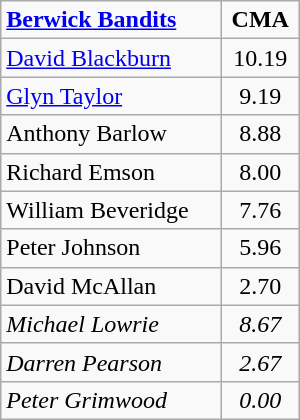<table class=wikitable width="200">
<tr>
<td><strong><a href='#'>Berwick Bandits</a></strong></td>
<td align="center"><strong>CMA</strong></td>
</tr>
<tr>
<td><a href='#'>David Blackburn</a></td>
<td align="center">10.19</td>
</tr>
<tr>
<td><a href='#'>Glyn Taylor</a></td>
<td align="center">9.19</td>
</tr>
<tr>
<td>Anthony Barlow</td>
<td align="center">8.88</td>
</tr>
<tr>
<td>Richard Emson</td>
<td align="center">8.00</td>
</tr>
<tr>
<td>William Beveridge</td>
<td align="center">7.76</td>
</tr>
<tr>
<td>Peter Johnson</td>
<td align="center">5.96</td>
</tr>
<tr>
<td>David McAllan</td>
<td align="center">2.70</td>
</tr>
<tr>
<td><em>Michael Lowrie</em></td>
<td align="center"><em>8.67</em></td>
</tr>
<tr>
<td><em>Darren Pearson</em></td>
<td align="center"><em>2.67</em></td>
</tr>
<tr>
<td><em>Peter Grimwood</em></td>
<td align="center"><em>0.00</em></td>
</tr>
</table>
